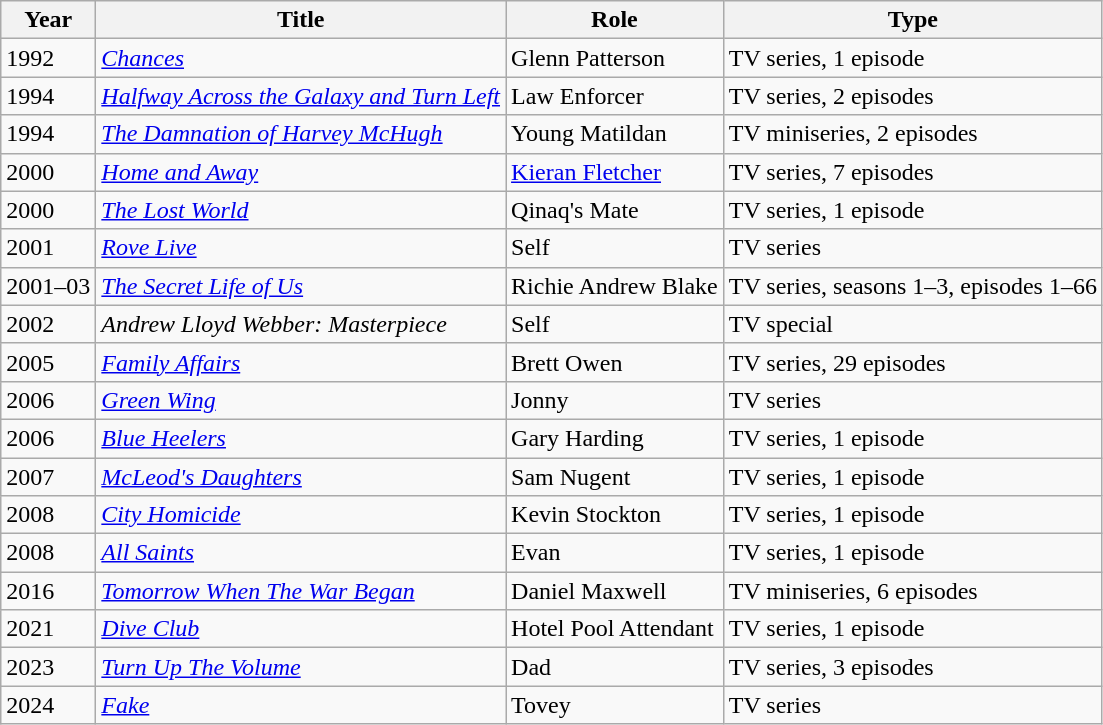<table class="wikitable">
<tr>
<th>Year</th>
<th>Title</th>
<th>Role</th>
<th>Type</th>
</tr>
<tr>
<td>1992</td>
<td><em><a href='#'>Chances</a></em></td>
<td>Glenn Patterson</td>
<td>TV series, 1 episode</td>
</tr>
<tr>
<td>1994</td>
<td><em><a href='#'>Halfway Across the Galaxy and Turn Left</a></em></td>
<td>Law Enforcer</td>
<td>TV series, 2 episodes</td>
</tr>
<tr>
<td>1994</td>
<td><em><a href='#'>The Damnation of Harvey McHugh</a></em></td>
<td>Young Matildan</td>
<td>TV miniseries, 2 episodes</td>
</tr>
<tr>
<td>2000</td>
<td><em><a href='#'>Home and Away</a></em></td>
<td><a href='#'>Kieran Fletcher</a></td>
<td>TV series, 7 episodes</td>
</tr>
<tr>
<td>2000</td>
<td><em><a href='#'>The Lost World</a></em></td>
<td>Qinaq's Mate</td>
<td>TV series, 1 episode</td>
</tr>
<tr>
<td>2001</td>
<td><em><a href='#'>Rove Live</a></em></td>
<td>Self</td>
<td>TV series</td>
</tr>
<tr>
<td>2001–03</td>
<td><em><a href='#'>The Secret Life of Us</a></em></td>
<td>Richie Andrew Blake</td>
<td>TV series, seasons 1–3, episodes 1–66</td>
</tr>
<tr>
<td>2002</td>
<td><em>Andrew Lloyd Webber: Masterpiece</em></td>
<td>Self</td>
<td>TV special</td>
</tr>
<tr>
<td>2005</td>
<td><em><a href='#'>Family Affairs</a></em></td>
<td>Brett Owen</td>
<td>TV series, 29 episodes</td>
</tr>
<tr>
<td>2006</td>
<td><em><a href='#'>Green Wing</a></em></td>
<td>Jonny</td>
<td>TV series</td>
</tr>
<tr>
<td>2006</td>
<td><em><a href='#'>Blue Heelers</a></em></td>
<td>Gary Harding</td>
<td>TV series, 1 episode</td>
</tr>
<tr>
<td>2007</td>
<td><em><a href='#'>McLeod's Daughters</a></em></td>
<td>Sam Nugent</td>
<td>TV series, 1 episode</td>
</tr>
<tr>
<td>2008</td>
<td><em><a href='#'>City Homicide</a></em></td>
<td>Kevin Stockton</td>
<td>TV series, 1 episode</td>
</tr>
<tr>
<td>2008</td>
<td><em><a href='#'>All Saints</a></em></td>
<td>Evan</td>
<td>TV series, 1 episode</td>
</tr>
<tr>
<td>2016</td>
<td><em><a href='#'>Tomorrow When The War Began</a></em></td>
<td>Daniel Maxwell</td>
<td>TV miniseries, 6 episodes</td>
</tr>
<tr>
<td>2021</td>
<td><em><a href='#'>Dive Club</a></em></td>
<td>Hotel Pool Attendant</td>
<td>TV series, 1 episode</td>
</tr>
<tr>
<td>2023</td>
<td><em><a href='#'>Turn Up The Volume</a></em></td>
<td>Dad</td>
<td>TV series, 3 episodes</td>
</tr>
<tr>
<td>2024</td>
<td><em><a href='#'>Fake</a></em></td>
<td>Tovey</td>
<td>TV series</td>
</tr>
</table>
